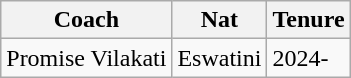<table class="wikitable">
<tr>
<th>Coach</th>
<th>Nat</th>
<th>Tenure</th>
</tr>
<tr>
<td>Promise Vilakati</td>
<td> Eswatini</td>
<td>2024-</td>
</tr>
</table>
